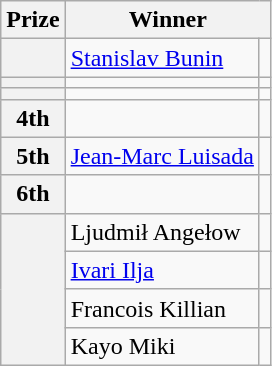<table class="wikitable">
<tr>
<th>Prize</th>
<th colspan="2">Winner</th>
</tr>
<tr>
<th></th>
<td><a href='#'>Stanislav Bunin</a></td>
<td></td>
</tr>
<tr>
<th></th>
<td></td>
<td></td>
</tr>
<tr>
<th></th>
<td></td>
<td></td>
</tr>
<tr>
<th>4th</th>
<td></td>
<td></td>
</tr>
<tr>
<th>5th</th>
<td><a href='#'>Jean-Marc Luisada</a></td>
<td></td>
</tr>
<tr>
<th>6th</th>
<td></td>
<td></td>
</tr>
<tr>
<th rowspan="4"></th>
<td>Ljudmił Angełow</td>
<td></td>
</tr>
<tr>
<td><a href='#'>Ivari Ilja</a></td>
<td></td>
</tr>
<tr>
<td>Francois Killian</td>
<td></td>
</tr>
<tr>
<td>Kayo Miki</td>
<td></td>
</tr>
</table>
